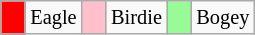<table class="wikitable" span = 50 style="font-size:85%">
<tr>
<td style="background: Red;" width=10></td>
<td>Eagle</td>
<td style="background: Pink;" width=10></td>
<td>Birdie</td>
<td style="background: PaleGreen;" width=10></td>
<td>Bogey</td>
</tr>
</table>
